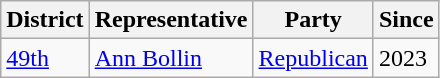<table class="wikitable">
<tr>
<th>District</th>
<th>Representative</th>
<th>Party</th>
<th>Since</th>
</tr>
<tr>
<td><a href='#'>49th</a></td>
<td><a href='#'>Ann Bollin</a></td>
<td><a href='#'>Republican</a></td>
<td>2023</td>
</tr>
</table>
